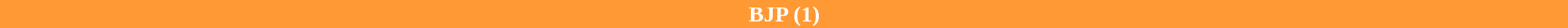<table style="width:88%; text-align:center;">
<tr style="color:white;">
<td style="background:#FF9933; width:7.26%;"><strong>BJP (1)</strong></td>
</tr>
<tr>
</tr>
</table>
